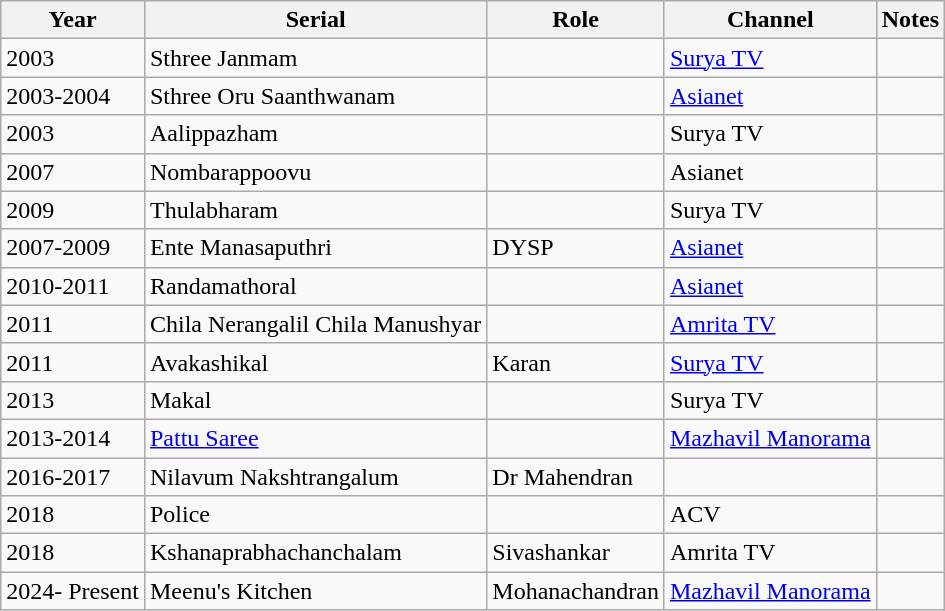<table class="wikitable sortable">
<tr>
<th>Year</th>
<th>Serial</th>
<th>Role</th>
<th>Channel</th>
<th>Notes</th>
</tr>
<tr>
<td>2003</td>
<td>Sthree Janmam</td>
<td></td>
<td><a href='#'>Surya TV</a></td>
<td></td>
</tr>
<tr>
<td>2003-2004</td>
<td>Sthree Oru Saanthwanam</td>
<td></td>
<td><a href='#'>Asianet</a></td>
<td></td>
</tr>
<tr>
<td>2003</td>
<td>Aalippazham</td>
<td></td>
<td>Surya TV</td>
<td></td>
</tr>
<tr>
<td>2007</td>
<td>Nombarappoovu</td>
<td></td>
<td>Asianet</td>
<td></td>
</tr>
<tr>
<td>2009</td>
<td>Thulabharam</td>
<td></td>
<td>Surya TV</td>
<td></td>
</tr>
<tr>
<td>2007-2009</td>
<td>Ente Manasaputhri</td>
<td>DYSP</td>
<td><a href='#'>Asianet</a></td>
<td></td>
</tr>
<tr>
<td>2010-2011</td>
<td>Randamathoral</td>
<td></td>
<td><a href='#'>Asianet</a></td>
<td></td>
</tr>
<tr>
<td>2011</td>
<td>Chila Nerangalil Chila Manushyar</td>
<td></td>
<td><a href='#'>Amrita TV</a></td>
<td></td>
</tr>
<tr>
<td>2011</td>
<td>Avakashikal</td>
<td>Karan</td>
<td><a href='#'>Surya TV</a></td>
<td></td>
</tr>
<tr>
<td>2013</td>
<td>Makal</td>
<td></td>
<td>Surya TV</td>
<td></td>
</tr>
<tr>
<td>2013-2014</td>
<td><a href='#'>Pattu Saree</a></td>
<td></td>
<td><a href='#'>Mazhavil Manorama</a></td>
<td></td>
</tr>
<tr>
<td>2016-2017</td>
<td>Nilavum Nakshtrangalum</td>
<td>Dr Mahendran</td>
<td Amrita TV></td>
</tr>
<tr>
<td>2018</td>
<td>Police</td>
<td></td>
<td>ACV</td>
<td></td>
</tr>
<tr>
<td>2018</td>
<td>Kshanaprabhachanchalam</td>
<td>Sivashankar</td>
<td>Amrita TV</td>
</tr>
<tr>
<td>2024- Present</td>
<td>Meenu's Kitchen</td>
<td>Mohanachandran</td>
<td><a href='#'>Mazhavil Manorama</a></td>
<td></td>
</tr>
</table>
